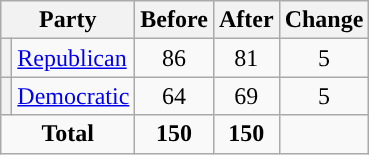<table class="wikitable" style="text-align:center;">
<tr>
<th colspan="2">Party</th>
<th>Before</th>
<th>After</th>
<th>Change</th>
</tr>
<tr>
<th style="background-color:"></th>
<td style="text-align:left;"><a href='#'>Republican</a></td>
<td>86</td>
<td>81</td>
<td> 5</td>
</tr>
<tr>
<th style="background-color:"></th>
<td style="text-align:left;"><a href='#'>Democratic</a></td>
<td>64</td>
<td>69</td>
<td> 5</td>
</tr>
<tr>
<td colspan="2"><strong>Total</strong></td>
<td><strong>150</strong></td>
<td><strong>150</strong></td>
<td></td>
</tr>
</table>
